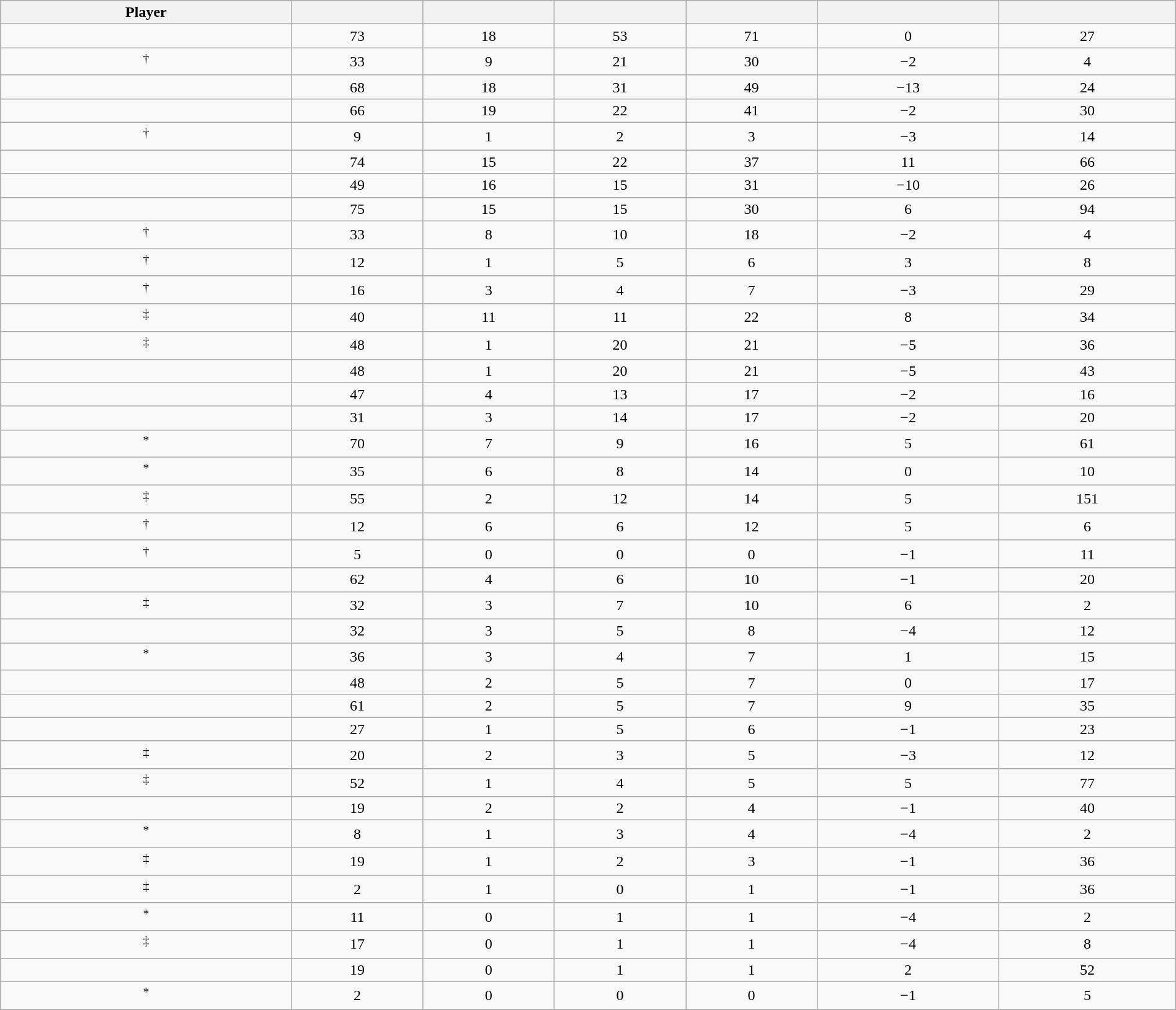<table class="wikitable sortable" style="width:100%;">
<tr align=center>
<th>Player</th>
<th></th>
<th></th>
<th></th>
<th></th>
<th data-sort-type="number"></th>
<th></th>
</tr>
<tr align=center>
<td></td>
<td>73</td>
<td>18</td>
<td>53</td>
<td>71</td>
<td>0</td>
<td>27</td>
</tr>
<tr align=center>
<td><sup>†</sup></td>
<td>33</td>
<td>9</td>
<td>21</td>
<td>30</td>
<td>−2</td>
<td>4</td>
</tr>
<tr align=center>
<td></td>
<td>68</td>
<td>18</td>
<td>31</td>
<td>49</td>
<td>−13</td>
<td>24</td>
</tr>
<tr align=center>
<td></td>
<td>66</td>
<td>19</td>
<td>22</td>
<td>41</td>
<td>−2</td>
<td>30</td>
</tr>
<tr align=center>
<td><sup>†</sup></td>
<td>9</td>
<td>1</td>
<td>2</td>
<td>3</td>
<td>−3</td>
<td>14</td>
</tr>
<tr align=center>
<td></td>
<td>74</td>
<td>15</td>
<td>22</td>
<td>37</td>
<td>11</td>
<td>66</td>
</tr>
<tr align=center>
<td></td>
<td>49</td>
<td>16</td>
<td>15</td>
<td>31</td>
<td>−10</td>
<td>26</td>
</tr>
<tr align=center>
<td></td>
<td>75</td>
<td>15</td>
<td>15</td>
<td>30</td>
<td>6</td>
<td>94</td>
</tr>
<tr align=center>
<td><sup>†</sup></td>
<td>33</td>
<td>8</td>
<td>10</td>
<td>18</td>
<td>−2</td>
<td>4</td>
</tr>
<tr align=center>
<td><sup>†</sup></td>
<td>12</td>
<td>1</td>
<td>5</td>
<td>6</td>
<td>3</td>
<td>8</td>
</tr>
<tr align=center>
<td><sup>†</sup></td>
<td>16</td>
<td>3</td>
<td>4</td>
<td>7</td>
<td>−3</td>
<td>29</td>
</tr>
<tr align=center>
<td><sup>‡</sup></td>
<td>40</td>
<td>11</td>
<td>11</td>
<td>22</td>
<td>8</td>
<td>34</td>
</tr>
<tr align=center>
<td><sup>‡</sup></td>
<td>48</td>
<td>1</td>
<td>20</td>
<td>21</td>
<td>−5</td>
<td>36</td>
</tr>
<tr align=center>
<td></td>
<td>48</td>
<td>1</td>
<td>20</td>
<td>21</td>
<td>−5</td>
<td>43</td>
</tr>
<tr align=center>
<td></td>
<td>47</td>
<td>4</td>
<td>13</td>
<td>17</td>
<td>−2</td>
<td>16</td>
</tr>
<tr align=center>
<td></td>
<td>31</td>
<td>3</td>
<td>14</td>
<td>17</td>
<td>−2</td>
<td>20</td>
</tr>
<tr align=center>
<td><sup>*</sup></td>
<td>70</td>
<td>7</td>
<td>9</td>
<td>16</td>
<td>5</td>
<td>61</td>
</tr>
<tr align=center>
<td><sup>*</sup></td>
<td>35</td>
<td>6</td>
<td>8</td>
<td>14</td>
<td>0</td>
<td>10</td>
</tr>
<tr align=center>
<td><sup>‡</sup></td>
<td>55</td>
<td>2</td>
<td>12</td>
<td>14</td>
<td>5</td>
<td>151</td>
</tr>
<tr align=center>
<td><sup>†</sup></td>
<td>12</td>
<td>6</td>
<td>6</td>
<td>12</td>
<td>5</td>
<td>6</td>
</tr>
<tr align=center>
<td><sup>†</sup></td>
<td>5</td>
<td>0</td>
<td>0</td>
<td>0</td>
<td>−1</td>
<td>11</td>
</tr>
<tr align=center>
<td></td>
<td>62</td>
<td>4</td>
<td>6</td>
<td>10</td>
<td>−1</td>
<td>20</td>
</tr>
<tr align=center>
<td><sup>‡</sup></td>
<td>32</td>
<td>3</td>
<td>7</td>
<td>10</td>
<td>6</td>
<td>2</td>
</tr>
<tr align=center>
<td></td>
<td>32</td>
<td>3</td>
<td>5</td>
<td>8</td>
<td>−4</td>
<td>12</td>
</tr>
<tr align=center>
<td><sup>*</sup></td>
<td>36</td>
<td>3</td>
<td>4</td>
<td>7</td>
<td>1</td>
<td>15</td>
</tr>
<tr align=center>
<td></td>
<td>48</td>
<td>2</td>
<td>5</td>
<td>7</td>
<td>0</td>
<td>17</td>
</tr>
<tr align=center>
<td></td>
<td>61</td>
<td>2</td>
<td>5</td>
<td>7</td>
<td>9</td>
<td>35</td>
</tr>
<tr align=center>
<td></td>
<td>27</td>
<td>1</td>
<td>5</td>
<td>6</td>
<td>−1</td>
<td>23</td>
</tr>
<tr align=center>
<td><sup>‡</sup></td>
<td>20</td>
<td>2</td>
<td>3</td>
<td>5</td>
<td>−3</td>
<td>12</td>
</tr>
<tr align=center>
<td><sup>‡</sup></td>
<td>52</td>
<td>1</td>
<td>4</td>
<td>5</td>
<td>5</td>
<td>77</td>
</tr>
<tr align=center>
<td></td>
<td>19</td>
<td>2</td>
<td>2</td>
<td>4</td>
<td>−1</td>
<td>40</td>
</tr>
<tr align=center>
<td><sup>*</sup></td>
<td>8</td>
<td>1</td>
<td>3</td>
<td>4</td>
<td>−4</td>
<td>2</td>
</tr>
<tr align=center>
<td><sup>‡</sup></td>
<td>19</td>
<td>1</td>
<td>2</td>
<td>3</td>
<td>−1</td>
<td>36</td>
</tr>
<tr align=center>
<td><sup>‡</sup></td>
<td>2</td>
<td>1</td>
<td>0</td>
<td>1</td>
<td>−1</td>
<td>36</td>
</tr>
<tr align=center>
<td><sup>*</sup></td>
<td>11</td>
<td>0</td>
<td>1</td>
<td>1</td>
<td>−4</td>
<td>2</td>
</tr>
<tr align=center>
<td><sup>‡</sup></td>
<td>17</td>
<td>0</td>
<td>1</td>
<td>1</td>
<td>−4</td>
<td>8</td>
</tr>
<tr align=center>
<td></td>
<td>19</td>
<td>0</td>
<td>1</td>
<td>1</td>
<td>2</td>
<td>52</td>
</tr>
<tr align=center>
<td><sup>*</sup></td>
<td>2</td>
<td>0</td>
<td>0</td>
<td>0</td>
<td>−1</td>
<td>5</td>
</tr>
</table>
